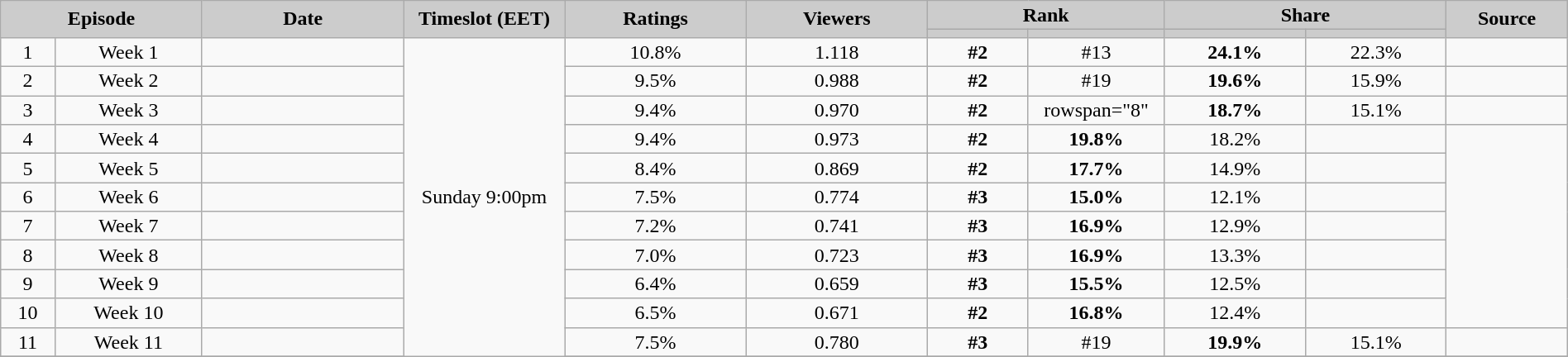<table class="wikitable" style="text-align:center; background:#f9f9f9; line-height:16px;" width="100%">
<tr>
<th style="background:#ccc; color:#yyy;" width="10%" colspan="2" rowspan="2">Episode</th>
<th style="background:#ccc; color:#yyy;" width="10%" rowspan="2">Date</th>
<th style="background:#ccc; color:#yyy;" width="08%" rowspan="2">Timeslot (EET)</th>
<th style="background:#ccc; color:#yyy;" width="09%" rowspan="2">Ratings</th>
<th style="background:#ccc; color:#yyy;" width="09%" rowspan="2">Viewers<br><small></small></th>
<th style="background:#ccc; color:#yyy;" width="10%" colspan="2">Rank</th>
<th style="background:#ccc; color:#yyy;" width="14%" colspan="2">Share</th>
<th style="background:#ccc; color:#yyy;" width="6%" rowspan="2">Source</th>
</tr>
<tr style="font-size:85%;">
<th style="background:#ccc; color:#yyy;" width="05%"></th>
<th style="background:#ccc; color:#yyy;" width="05%"></th>
<th style="background:#ccc; color:#yyy;" width="07%"></th>
<th style="background:#ccc; color:#yyy;" width="07%"></th>
</tr>
<tr>
<td>1</td>
<td>Week 1</td>
<td></td>
<td rowspan="12">Sunday 9:00pm</td>
<td>10.8%</td>
<td>1.118</td>
<td><strong>#2</strong></td>
<td>#13</td>
<td><strong>24.1%</strong></td>
<td>22.3%</td>
<td></td>
</tr>
<tr>
<td>2</td>
<td>Week 2</td>
<td></td>
<td>9.5%</td>
<td>0.988</td>
<td><strong>#2</strong></td>
<td>#19</td>
<td><strong>19.6%</strong></td>
<td>15.9%</td>
<td></td>
</tr>
<tr>
<td>3</td>
<td>Week 3</td>
<td></td>
<td>9.4%</td>
<td>0.970</td>
<td><strong>#2</strong></td>
<td>rowspan="8" </td>
<td><strong>18.7%</strong></td>
<td>15.1%</td>
<td></td>
</tr>
<tr>
<td>4</td>
<td>Week 4</td>
<td></td>
<td>9.4%</td>
<td>0.973</td>
<td><strong>#2</strong></td>
<td><strong>19.8%</strong></td>
<td>18.2%</td>
<td></td>
</tr>
<tr>
<td>5</td>
<td>Week 5</td>
<td></td>
<td>8.4%</td>
<td>0.869</td>
<td><strong>#2</strong></td>
<td><strong>17.7%</strong></td>
<td>14.9%</td>
<td></td>
</tr>
<tr>
<td>6</td>
<td>Week 6</td>
<td></td>
<td>7.5%</td>
<td>0.774</td>
<td><strong>#3</strong></td>
<td><strong>15.0%</strong></td>
<td>12.1%</td>
<td></td>
</tr>
<tr>
<td>7</td>
<td>Week 7</td>
<td></td>
<td>7.2%</td>
<td>0.741</td>
<td><strong>#3</strong></td>
<td><strong>16.9%</strong></td>
<td>12.9%</td>
<td></td>
</tr>
<tr>
<td>8</td>
<td>Week 8</td>
<td></td>
<td>7.0%</td>
<td>0.723</td>
<td><strong>#3</strong></td>
<td><strong>16.9%</strong></td>
<td>13.3%</td>
<td></td>
</tr>
<tr>
<td>9</td>
<td>Week 9</td>
<td></td>
<td>6.4%</td>
<td>0.659</td>
<td><strong>#3</strong></td>
<td><strong>15.5%</strong></td>
<td>12.5%</td>
<td></td>
</tr>
<tr>
<td>10</td>
<td>Week 10</td>
<td></td>
<td>6.5%</td>
<td>0.671</td>
<td><strong>#2</strong></td>
<td><strong>16.8%</strong></td>
<td>12.4%</td>
<td></td>
</tr>
<tr>
<td>11</td>
<td>Week 11</td>
<td></td>
<td>7.5%</td>
<td>0.780</td>
<td><strong>#3</strong></td>
<td>#19</td>
<td><strong>19.9%</strong></td>
<td>15.1%</td>
<td></td>
</tr>
<tr>
</tr>
</table>
